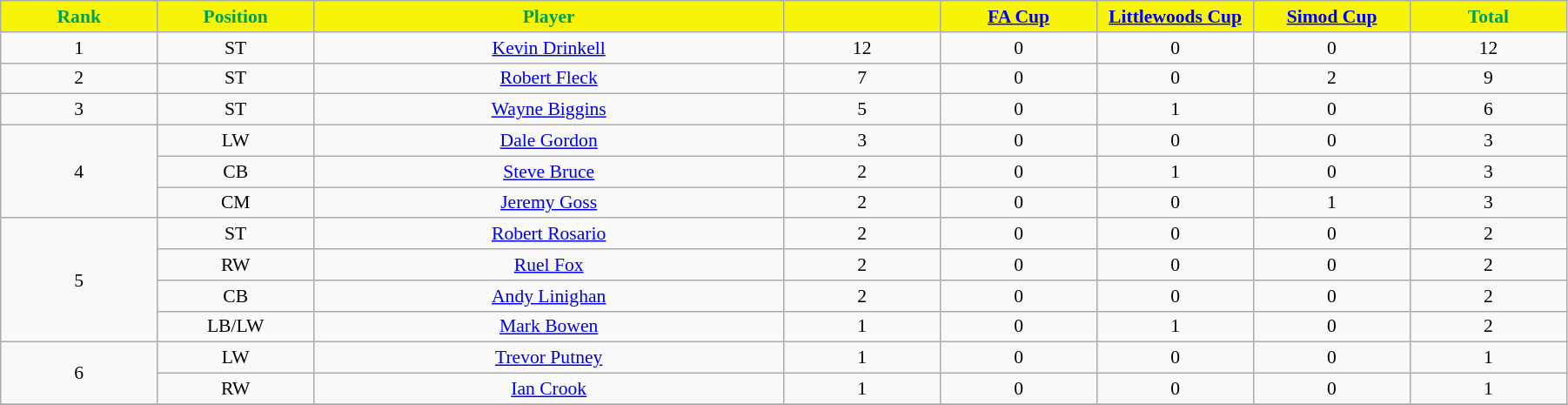<table class="wikitable"  style="text-align:center; font-size:90%; width:95%;">
<tr>
<th style="background:#F7F408; color:#00A050;  width:10%;">Rank</th>
<th style="background:#F7F408; color:#00A050;  width:10%;">Position</th>
<th style="background:#F7F408; color:#00A050; ">Player</th>
<th style="background:#F7F408; color:#00A050;  width:10%;"></th>
<th style="background:#F7F408; color:#00A050;  width:10%;"><a href='#'>FA Cup</a></th>
<th style="background:#F7F408; color:#00A050;  width:10%;"><a href='#'>Littlewoods Cup</a></th>
<th style="background:#F7F408; color:#00A050;  width:10%;"><a href='#'>Simod Cup</a></th>
<th style="background:#F7F408; color:#00A050;  width:10%;">Total</th>
</tr>
<tr>
<td>1</td>
<td>ST</td>
<td><a href='#'>Kevin Drinkell</a></td>
<td>12</td>
<td>0</td>
<td>0</td>
<td>0</td>
<td>12</td>
</tr>
<tr>
<td>2</td>
<td>ST</td>
<td><a href='#'>Robert Fleck</a></td>
<td>7</td>
<td>0</td>
<td>0</td>
<td>2</td>
<td>9</td>
</tr>
<tr>
<td>3</td>
<td>ST</td>
<td><a href='#'>Wayne Biggins</a></td>
<td>5</td>
<td>0</td>
<td>1</td>
<td>0</td>
<td>6</td>
</tr>
<tr>
<td rowspan=3>4</td>
<td>LW</td>
<td><a href='#'>Dale Gordon</a></td>
<td>3</td>
<td>0</td>
<td>0</td>
<td>0</td>
<td>3</td>
</tr>
<tr>
<td>CB</td>
<td><a href='#'>Steve Bruce</a></td>
<td>2</td>
<td>0</td>
<td>1</td>
<td>0</td>
<td>3</td>
</tr>
<tr>
<td>CM</td>
<td><a href='#'>Jeremy Goss</a></td>
<td>2</td>
<td>0</td>
<td>0</td>
<td>1</td>
<td>3</td>
</tr>
<tr>
<td rowspan=4>5</td>
<td>ST</td>
<td><a href='#'>Robert Rosario</a></td>
<td>2</td>
<td>0</td>
<td>0</td>
<td>0</td>
<td>2</td>
</tr>
<tr>
<td>RW</td>
<td><a href='#'>Ruel Fox</a></td>
<td>2</td>
<td>0</td>
<td>0</td>
<td>0</td>
<td>2</td>
</tr>
<tr>
<td>CB</td>
<td><a href='#'>Andy Linighan</a></td>
<td>2</td>
<td>0</td>
<td>0</td>
<td>0</td>
<td>2</td>
</tr>
<tr>
<td>LB/LW</td>
<td><a href='#'>Mark Bowen</a></td>
<td>1</td>
<td>0</td>
<td>1</td>
<td>0</td>
<td>2</td>
</tr>
<tr>
<td rowspan=2>6</td>
<td>LW</td>
<td><a href='#'>Trevor Putney</a></td>
<td>1</td>
<td>0</td>
<td>0</td>
<td>0</td>
<td>1</td>
</tr>
<tr>
<td>RW</td>
<td><a href='#'>Ian Crook</a></td>
<td>1</td>
<td>0</td>
<td>0</td>
<td>0</td>
<td>1</td>
</tr>
<tr>
</tr>
</table>
